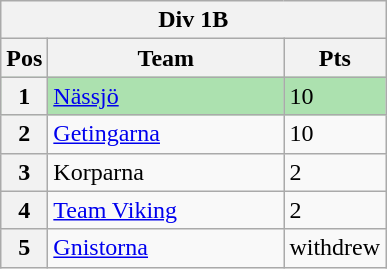<table class="wikitable">
<tr>
<th colspan="3">Div 1B</th>
</tr>
<tr>
<th width=20>Pos</th>
<th width=150>Team</th>
<th width=30>Pts</th>
</tr>
<tr style="background:#ACE1AF;">
<th>1</th>
<td><a href='#'>Nässjö</a></td>
<td>10</td>
</tr>
<tr>
<th>2</th>
<td><a href='#'>Getingarna</a></td>
<td>10</td>
</tr>
<tr>
<th>3</th>
<td>Korparna</td>
<td>2</td>
</tr>
<tr>
<th>4</th>
<td><a href='#'>Team Viking</a></td>
<td>2</td>
</tr>
<tr>
<th>5</th>
<td><a href='#'>Gnistorna</a></td>
<td>withdrew</td>
</tr>
</table>
